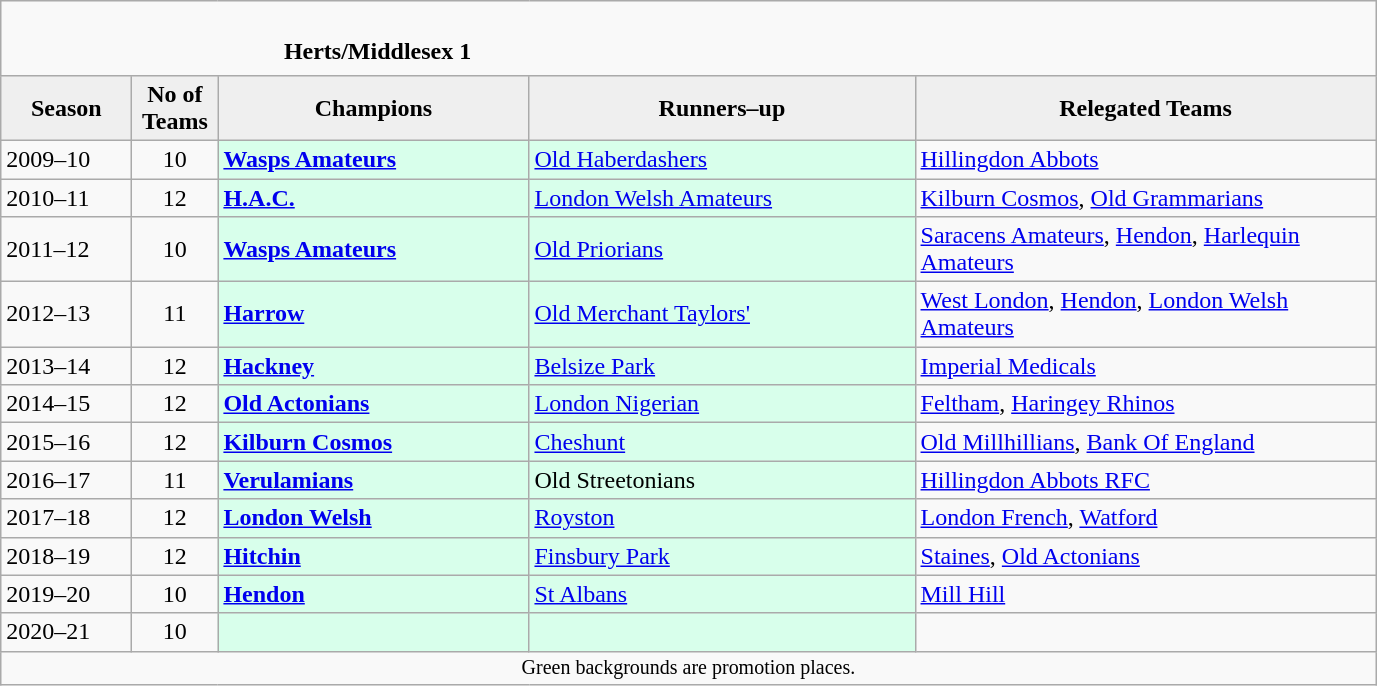<table class="wikitable" style="text-align: left;">
<tr>
<td colspan="11" cellpadding="0" cellspacing="0"><br><table border="0" style="width:100%;" cellpadding="0" cellspacing="0">
<tr>
<td style="width:20%; border:0;"></td>
<td style="border:0;"><strong>Herts/Middlesex 1</strong></td>
<td style="width:20%; border:0;"></td>
</tr>
</table>
</td>
</tr>
<tr>
<th style="background:#efefef; width:80px;">Season</th>
<th style="background:#efefef; width:50px;">No of Teams</th>
<th style="background:#efefef; width:200px;">Champions</th>
<th style="background:#efefef; width:250px;">Runners–up</th>
<th style="background:#efefef; width:300px;">Relegated Teams</th>
</tr>
<tr align=left>
<td>2009–10</td>
<td style="text-align: center;">10</td>
<td style="background:#d8ffeb;"><strong><a href='#'>Wasps Amateurs</a></strong></td>
<td style="background:#d8ffeb;"><a href='#'>Old Haberdashers</a></td>
<td><a href='#'>Hillingdon Abbots</a></td>
</tr>
<tr>
<td>2010–11</td>
<td style="text-align: center;">12</td>
<td style="background:#d8ffeb;"><strong><a href='#'>H.A.C.</a></strong></td>
<td style="background:#d8ffeb;"><a href='#'>London Welsh Amateurs</a></td>
<td><a href='#'>Kilburn Cosmos</a>, <a href='#'>Old Grammarians</a></td>
</tr>
<tr>
<td>2011–12</td>
<td style="text-align: center;">10</td>
<td style="background:#d8ffeb;"><strong><a href='#'>Wasps Amateurs</a></strong></td>
<td style="background:#d8ffeb;"><a href='#'>Old Priorians</a></td>
<td><a href='#'>Saracens Amateurs</a>, <a href='#'>Hendon</a>, <a href='#'>Harlequin Amateurs</a></td>
</tr>
<tr>
<td>2012–13</td>
<td style="text-align: center;">11</td>
<td style="background:#d8ffeb;"><strong><a href='#'>Harrow</a></strong></td>
<td style="background:#d8ffeb;"><a href='#'>Old Merchant Taylors'</a></td>
<td><a href='#'>West London</a>, <a href='#'>Hendon</a>, <a href='#'>London Welsh Amateurs</a></td>
</tr>
<tr>
<td>2013–14</td>
<td style="text-align: center;">12</td>
<td style="background:#d8ffeb;"><strong><a href='#'>Hackney</a></strong></td>
<td style="background:#d8ffeb;"><a href='#'>Belsize Park</a></td>
<td><a href='#'>Imperial Medicals</a></td>
</tr>
<tr>
<td>2014–15</td>
<td style="text-align: center;">12</td>
<td style="background:#d8ffeb;"><strong><a href='#'>Old Actonians</a></strong></td>
<td style="background:#d8ffeb;"><a href='#'>London Nigerian</a></td>
<td><a href='#'>Feltham</a>, <a href='#'>Haringey Rhinos</a></td>
</tr>
<tr>
<td>2015–16</td>
<td style="text-align: center;">12</td>
<td style="background:#d8ffeb;"><strong><a href='#'>Kilburn Cosmos</a></strong></td>
<td style="background:#d8ffeb;"><a href='#'>Cheshunt</a></td>
<td><a href='#'>Old Millhillians</a>, <a href='#'>Bank Of England</a></td>
</tr>
<tr>
<td>2016–17</td>
<td style="text-align: center;">11</td>
<td style="background:#d8ffeb;"><strong><a href='#'>Verulamians</a></strong></td>
<td style="background:#d8ffeb;">Old Streetonians</td>
<td><a href='#'>Hillingdon Abbots RFC</a></td>
</tr>
<tr>
<td>2017–18</td>
<td style="text-align: center;">12</td>
<td style="background:#d8ffeb;"><strong><a href='#'>London Welsh</a></strong></td>
<td style="background:#d8ffeb;"><a href='#'>Royston</a></td>
<td><a href='#'>London French</a>, <a href='#'>Watford</a></td>
</tr>
<tr>
<td>2018–19</td>
<td style="text-align: center;">12</td>
<td style="background:#d8ffeb;"><strong><a href='#'>Hitchin</a></strong></td>
<td style="background:#d8ffeb;"><a href='#'>Finsbury Park</a></td>
<td><a href='#'>Staines</a>, <a href='#'>Old Actonians</a></td>
</tr>
<tr>
<td>2019–20</td>
<td style="text-align: center;">10</td>
<td style="background:#d8ffeb;"><strong><a href='#'>Hendon</a></strong></td>
<td style="background:#d8ffeb;"><a href='#'>St Albans</a></td>
<td><a href='#'>Mill Hill</a></td>
</tr>
<tr>
<td>2020–21</td>
<td style="text-align: center;">10</td>
<td style="background:#d8ffeb;"></td>
<td style="background:#d8ffeb;"></td>
<td></td>
</tr>
<tr>
<td colspan="15"  style="border:0; font-size:smaller; text-align:center;">Green backgrounds are promotion places.</td>
</tr>
</table>
